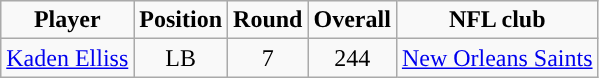<table class="wikitable" style="text-align:center">
<tr style="text-align:center; ">
<td><strong>Player</strong></td>
<td><strong>Position</strong></td>
<td><strong>Round</strong></td>
<td><strong>Overall</strong></td>
<td><strong>NFL club</strong></td>
</tr>
<tr>
<td><a href='#'>Kaden Elliss</a></td>
<td>LB</td>
<td>7</td>
<td>244</td>
<td><a href='#'>New Orleans Saints</a></td>
</tr>
</table>
